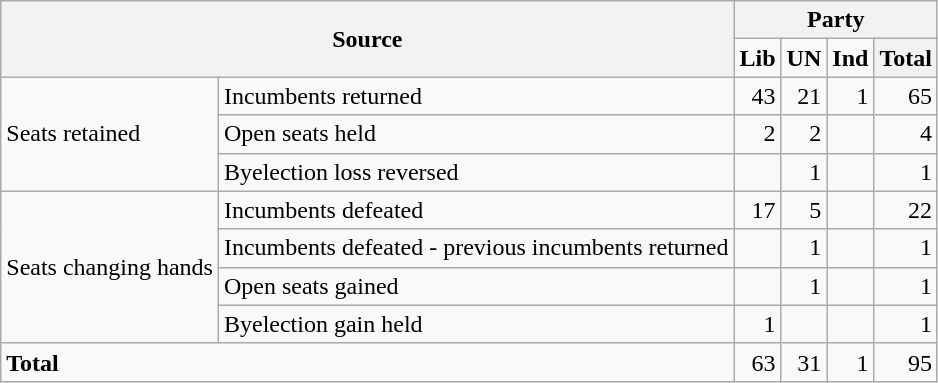<table class="wikitable" style="text-align:right;">
<tr>
<th colspan="2" rowspan="2">Source</th>
<th colspan="4">Party</th>
</tr>
<tr>
<td><strong>Lib</strong></td>
<td><strong>UN</strong></td>
<td><strong>Ind</strong></td>
<th>Total</th>
</tr>
<tr>
<td rowspan="3" style="text-align:left;">Seats retained</td>
<td style="text-align:left;">Incumbents returned</td>
<td>43</td>
<td>21</td>
<td>1</td>
<td>65</td>
</tr>
<tr>
<td style="text-align:left;">Open seats held</td>
<td>2</td>
<td>2</td>
<td></td>
<td>4</td>
</tr>
<tr>
<td style="text-align:left;">Byelection loss reversed</td>
<td></td>
<td>1</td>
<td></td>
<td>1</td>
</tr>
<tr>
<td rowspan="4" style="text-align:left;">Seats changing hands</td>
<td style="text-align:left;">Incumbents defeated</td>
<td>17</td>
<td>5</td>
<td></td>
<td>22</td>
</tr>
<tr>
<td style="text-align:left;">Incumbents defeated - previous incumbents returned</td>
<td></td>
<td>1</td>
<td></td>
<td>1</td>
</tr>
<tr>
<td style="text-align:left;">Open seats gained</td>
<td></td>
<td>1</td>
<td></td>
<td>1</td>
</tr>
<tr>
<td style="text-align:left;">Byelection gain held</td>
<td>1</td>
<td></td>
<td></td>
<td>1</td>
</tr>
<tr>
<td colspan="2" style="text-align:left;"><strong>Total</strong></td>
<td>63</td>
<td>31</td>
<td>1</td>
<td>95</td>
</tr>
</table>
